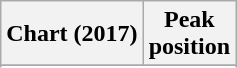<table class="wikitable sortable plainrowheaders" style="text-align:center">
<tr>
<th scope="col">Chart (2017)</th>
<th scope="col">Peak<br>position</th>
</tr>
<tr>
</tr>
<tr>
</tr>
<tr>
</tr>
</table>
